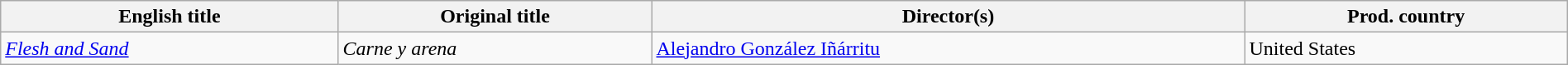<table class="wikitable" style="width:100%;" cellpadding="5">
<tr>
<th scope="col">English title</th>
<th scope="col">Original title</th>
<th scope="col">Director(s)</th>
<th scope="col">Prod. country</th>
</tr>
<tr>
<td><em><a href='#'>Flesh and Sand</a></em></td>
<td><em>Carne y arena</em></td>
<td><a href='#'>Alejandro González Iñárritu</a></td>
<td>United States</td>
</tr>
</table>
